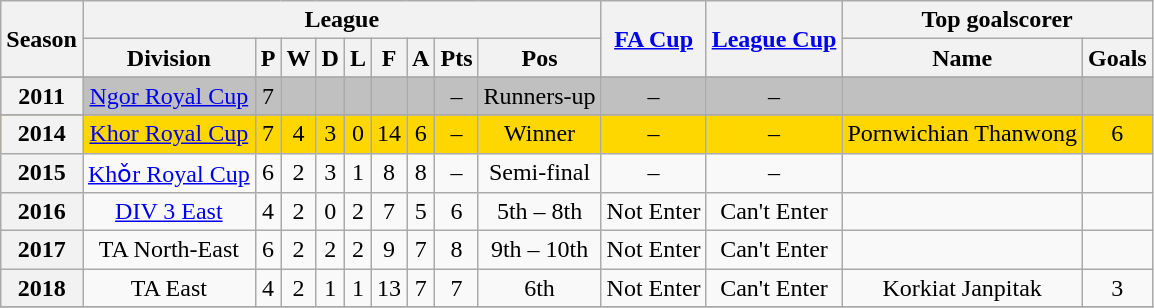<table class="wikitable" style="text-align: center">
<tr>
<th rowspan=2>Season</th>
<th colspan=9>League</th>
<th rowspan=2><a href='#'>FA Cup</a></th>
<th rowspan=2><a href='#'>League Cup</a></th>
<th colspan=2>Top goalscorer</th>
</tr>
<tr>
<th>Division</th>
<th>P</th>
<th>W</th>
<th>D</th>
<th>L</th>
<th>F</th>
<th>A</th>
<th>Pts</th>
<th>Pos</th>
<th>Name</th>
<th>Goals</th>
</tr>
<tr>
</tr>
<tr bgcolor=silver>
<th>2011</th>
<td><a href='#'>Ngor Royal Cup</a></td>
<td>7</td>
<td></td>
<td></td>
<td></td>
<td></td>
<td></td>
<td>–</td>
<td>Runners-up</td>
<td>–</td>
<td>–</td>
<td></td>
<td></td>
</tr>
<tr>
</tr>
<tr bgcolor=gold>
<th>2014</th>
<td><a href='#'>Khor Royal Cup</a></td>
<td>7</td>
<td>4</td>
<td>3</td>
<td>0</td>
<td>14</td>
<td>6</td>
<td>–</td>
<td>Winner</td>
<td>–</td>
<td>–</td>
<td>Pornwichian Thanwong</td>
<td>6</td>
</tr>
<tr>
<th>2015</th>
<td><a href='#'>Khǒr Royal Cup</a></td>
<td>6</td>
<td>2</td>
<td>3</td>
<td>1</td>
<td>8</td>
<td>8</td>
<td>–</td>
<td>Semi-final</td>
<td>–</td>
<td>–</td>
<td></td>
<td></td>
</tr>
<tr>
<th>2016</th>
<td><a href='#'>DIV 3 East</a></td>
<td>4</td>
<td>2</td>
<td>0</td>
<td>2</td>
<td>7</td>
<td>5</td>
<td>6</td>
<td>5th – 8th</td>
<td>Not Enter</td>
<td>Can't Enter</td>
<td></td>
<td></td>
</tr>
<tr>
<th>2017</th>
<td>TA North-East</td>
<td>6</td>
<td>2</td>
<td>2</td>
<td>2</td>
<td>9</td>
<td>7</td>
<td>8</td>
<td>9th – 10th</td>
<td>Not Enter</td>
<td>Can't Enter</td>
<td></td>
<td></td>
</tr>
<tr>
<th>2018</th>
<td>TA East</td>
<td>4</td>
<td>2</td>
<td>1</td>
<td>1</td>
<td>13</td>
<td>7</td>
<td>7</td>
<td>6th</td>
<td>Not Enter</td>
<td>Can't Enter</td>
<td>Korkiat Janpitak</td>
<td>3</td>
</tr>
<tr>
</tr>
</table>
